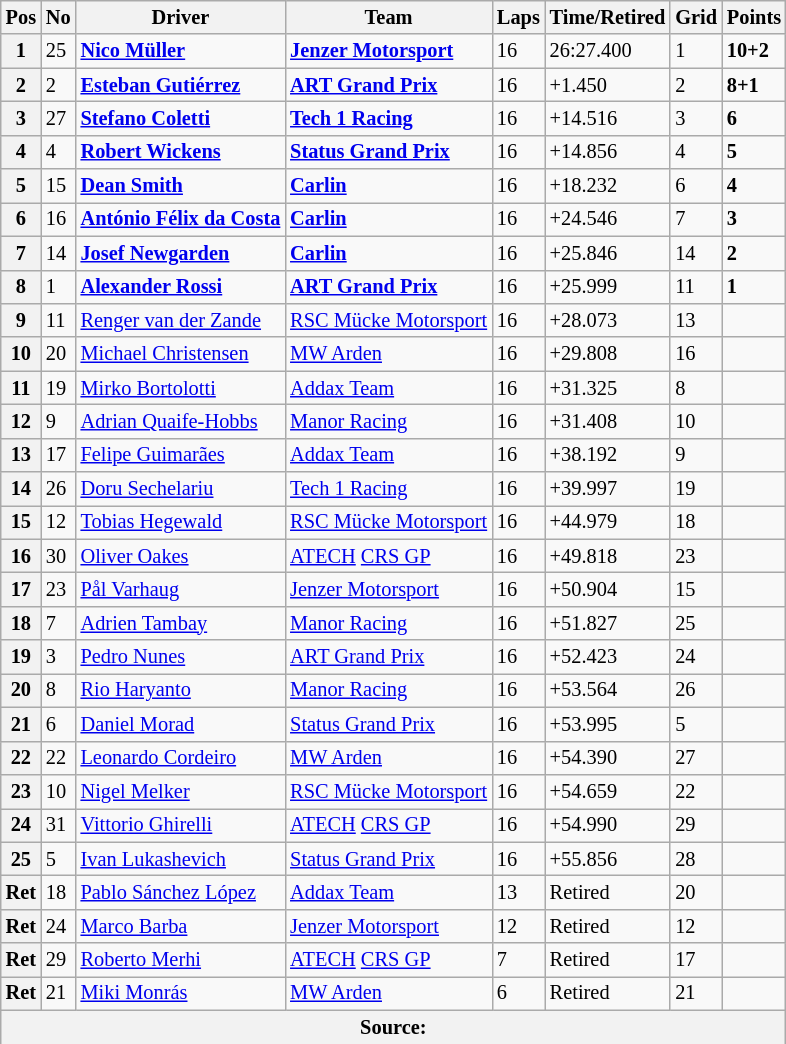<table class="wikitable" style="font-size:85%">
<tr>
<th>Pos</th>
<th>No</th>
<th>Driver</th>
<th>Team</th>
<th>Laps</th>
<th>Time/Retired</th>
<th>Grid</th>
<th>Points</th>
</tr>
<tr>
<th>1</th>
<td>25</td>
<td> <strong><a href='#'>Nico Müller</a></strong></td>
<td><strong><a href='#'>Jenzer Motorsport</a></strong></td>
<td>16</td>
<td>26:27.400</td>
<td>1</td>
<td><strong>10+2</strong></td>
</tr>
<tr>
<th>2</th>
<td>2</td>
<td> <strong><a href='#'>Esteban Gutiérrez</a></strong></td>
<td><strong><a href='#'>ART Grand Prix</a></strong></td>
<td>16</td>
<td>+1.450</td>
<td>2</td>
<td><strong>8+1</strong></td>
</tr>
<tr>
<th>3</th>
<td>27</td>
<td> <strong><a href='#'>Stefano Coletti</a></strong></td>
<td><strong><a href='#'>Tech 1 Racing</a></strong></td>
<td>16</td>
<td>+14.516</td>
<td>3</td>
<td><strong>6</strong></td>
</tr>
<tr>
<th>4</th>
<td>4</td>
<td> <strong><a href='#'>Robert Wickens</a></strong></td>
<td><strong><a href='#'>Status Grand Prix</a></strong></td>
<td>16</td>
<td>+14.856</td>
<td>4</td>
<td><strong>5</strong></td>
</tr>
<tr>
<th>5</th>
<td>15</td>
<td> <strong><a href='#'>Dean Smith</a></strong></td>
<td><strong><a href='#'>Carlin</a></strong></td>
<td>16</td>
<td>+18.232</td>
<td>6</td>
<td><strong>4</strong></td>
</tr>
<tr>
<th>6</th>
<td>16</td>
<td> <strong><a href='#'>António Félix da Costa</a></strong></td>
<td><strong><a href='#'>Carlin</a></strong></td>
<td>16</td>
<td>+24.546</td>
<td>7</td>
<td><strong>3</strong></td>
</tr>
<tr>
<th>7</th>
<td>14</td>
<td> <strong><a href='#'>Josef Newgarden</a></strong></td>
<td><strong><a href='#'>Carlin</a></strong></td>
<td>16</td>
<td>+25.846</td>
<td>14</td>
<td><strong>2</strong></td>
</tr>
<tr>
<th>8</th>
<td>1</td>
<td> <strong><a href='#'>Alexander Rossi</a></strong></td>
<td><strong><a href='#'>ART Grand Prix</a></strong></td>
<td>16</td>
<td>+25.999</td>
<td>11</td>
<td><strong>1</strong></td>
</tr>
<tr>
<th>9</th>
<td>11</td>
<td> <a href='#'>Renger van der Zande</a></td>
<td><a href='#'>RSC Mücke Motorsport</a></td>
<td>16</td>
<td>+28.073</td>
<td>13</td>
<td></td>
</tr>
<tr>
<th>10</th>
<td>20</td>
<td> <a href='#'>Michael Christensen</a></td>
<td><a href='#'>MW Arden</a></td>
<td>16</td>
<td>+29.808</td>
<td>16</td>
<td></td>
</tr>
<tr>
<th>11</th>
<td>19</td>
<td> <a href='#'>Mirko Bortolotti</a></td>
<td><a href='#'>Addax Team</a></td>
<td>16</td>
<td>+31.325</td>
<td>8</td>
<td></td>
</tr>
<tr>
<th>12</th>
<td>9</td>
<td> <a href='#'>Adrian Quaife-Hobbs</a></td>
<td><a href='#'>Manor Racing</a></td>
<td>16</td>
<td>+31.408</td>
<td>10</td>
<td></td>
</tr>
<tr>
<th>13</th>
<td>17</td>
<td> <a href='#'>Felipe Guimarães</a></td>
<td><a href='#'>Addax Team</a></td>
<td>16</td>
<td>+38.192</td>
<td>9</td>
<td></td>
</tr>
<tr>
<th>14</th>
<td>26</td>
<td> <a href='#'>Doru Sechelariu</a></td>
<td><a href='#'>Tech 1 Racing</a></td>
<td>16</td>
<td>+39.997</td>
<td>19</td>
<td></td>
</tr>
<tr>
<th>15</th>
<td>12</td>
<td> <a href='#'>Tobias Hegewald</a></td>
<td><a href='#'>RSC Mücke Motorsport</a></td>
<td>16</td>
<td>+44.979</td>
<td>18</td>
<td></td>
</tr>
<tr>
<th>16</th>
<td>30</td>
<td> <a href='#'>Oliver Oakes</a></td>
<td><a href='#'>ATECH</a> <a href='#'>CRS GP</a></td>
<td>16</td>
<td>+49.818</td>
<td>23</td>
<td></td>
</tr>
<tr>
<th>17</th>
<td>23</td>
<td> <a href='#'>Pål Varhaug</a></td>
<td><a href='#'>Jenzer Motorsport</a></td>
<td>16</td>
<td>+50.904</td>
<td>15</td>
<td></td>
</tr>
<tr>
<th>18</th>
<td>7</td>
<td> <a href='#'>Adrien Tambay</a></td>
<td><a href='#'>Manor Racing</a></td>
<td>16</td>
<td>+51.827</td>
<td>25</td>
<td></td>
</tr>
<tr>
<th>19</th>
<td>3</td>
<td> <a href='#'>Pedro Nunes</a></td>
<td><a href='#'>ART Grand Prix</a></td>
<td>16</td>
<td>+52.423</td>
<td>24</td>
<td></td>
</tr>
<tr>
<th>20</th>
<td>8</td>
<td> <a href='#'>Rio Haryanto</a></td>
<td><a href='#'>Manor Racing</a></td>
<td>16</td>
<td>+53.564</td>
<td>26</td>
<td></td>
</tr>
<tr>
<th>21</th>
<td>6</td>
<td> <a href='#'>Daniel Morad</a></td>
<td><a href='#'>Status Grand Prix</a></td>
<td>16</td>
<td>+53.995</td>
<td>5</td>
<td></td>
</tr>
<tr>
<th>22</th>
<td>22</td>
<td> <a href='#'>Leonardo Cordeiro</a></td>
<td><a href='#'>MW Arden</a></td>
<td>16</td>
<td>+54.390</td>
<td>27</td>
<td></td>
</tr>
<tr>
<th>23</th>
<td>10</td>
<td> <a href='#'>Nigel Melker</a></td>
<td><a href='#'>RSC Mücke Motorsport</a></td>
<td>16</td>
<td>+54.659</td>
<td>22</td>
<td></td>
</tr>
<tr>
<th>24</th>
<td>31</td>
<td> <a href='#'>Vittorio Ghirelli</a></td>
<td><a href='#'>ATECH</a> <a href='#'>CRS GP</a></td>
<td>16</td>
<td>+54.990</td>
<td>29</td>
<td></td>
</tr>
<tr>
<th>25</th>
<td>5</td>
<td> <a href='#'>Ivan Lukashevich</a></td>
<td><a href='#'>Status Grand Prix</a></td>
<td>16</td>
<td>+55.856</td>
<td>28</td>
<td></td>
</tr>
<tr>
<th>Ret</th>
<td>18</td>
<td> <a href='#'>Pablo Sánchez López</a></td>
<td><a href='#'>Addax Team</a></td>
<td>13</td>
<td>Retired</td>
<td>20</td>
<td></td>
</tr>
<tr>
<th>Ret</th>
<td>24</td>
<td> <a href='#'>Marco Barba</a></td>
<td><a href='#'>Jenzer Motorsport</a></td>
<td>12</td>
<td>Retired</td>
<td>12</td>
<td></td>
</tr>
<tr>
<th>Ret</th>
<td>29</td>
<td> <a href='#'>Roberto Merhi</a></td>
<td><a href='#'>ATECH</a> <a href='#'>CRS GP</a></td>
<td>7</td>
<td>Retired</td>
<td>17</td>
<td></td>
</tr>
<tr>
<th>Ret</th>
<td>21</td>
<td> <a href='#'>Miki Monrás</a></td>
<td><a href='#'>MW Arden</a></td>
<td>6</td>
<td>Retired</td>
<td>21</td>
<td></td>
</tr>
<tr>
<th colspan="8">Source:</th>
</tr>
</table>
